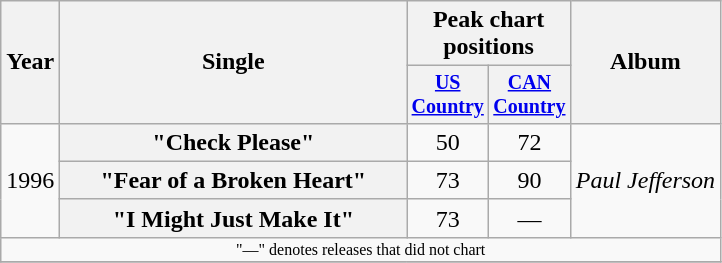<table class="wikitable plainrowheaders" style="text-align:center;">
<tr>
<th rowspan="2">Year</th>
<th rowspan="2" style="width:14em;">Single</th>
<th colspan="2">Peak chart<br>positions</th>
<th rowspan="2">Album</th>
</tr>
<tr style="font-size:smaller;">
<th width="45"><a href='#'>US Country</a></th>
<th width="45"><a href='#'>CAN Country</a></th>
</tr>
<tr>
<td rowspan="3">1996</td>
<th scope="row">"Check Please"</th>
<td>50</td>
<td>72</td>
<td align="left" rowspan="3"><em>Paul Jefferson</em></td>
</tr>
<tr>
<th scope="row">"Fear of a Broken Heart"</th>
<td>73</td>
<td>90</td>
</tr>
<tr>
<th scope="row">"I Might Just Make It"</th>
<td>73</td>
<td>—</td>
</tr>
<tr>
<td colspan="5" style="font-size:8pt">"—" denotes releases that did not chart</td>
</tr>
<tr>
</tr>
</table>
